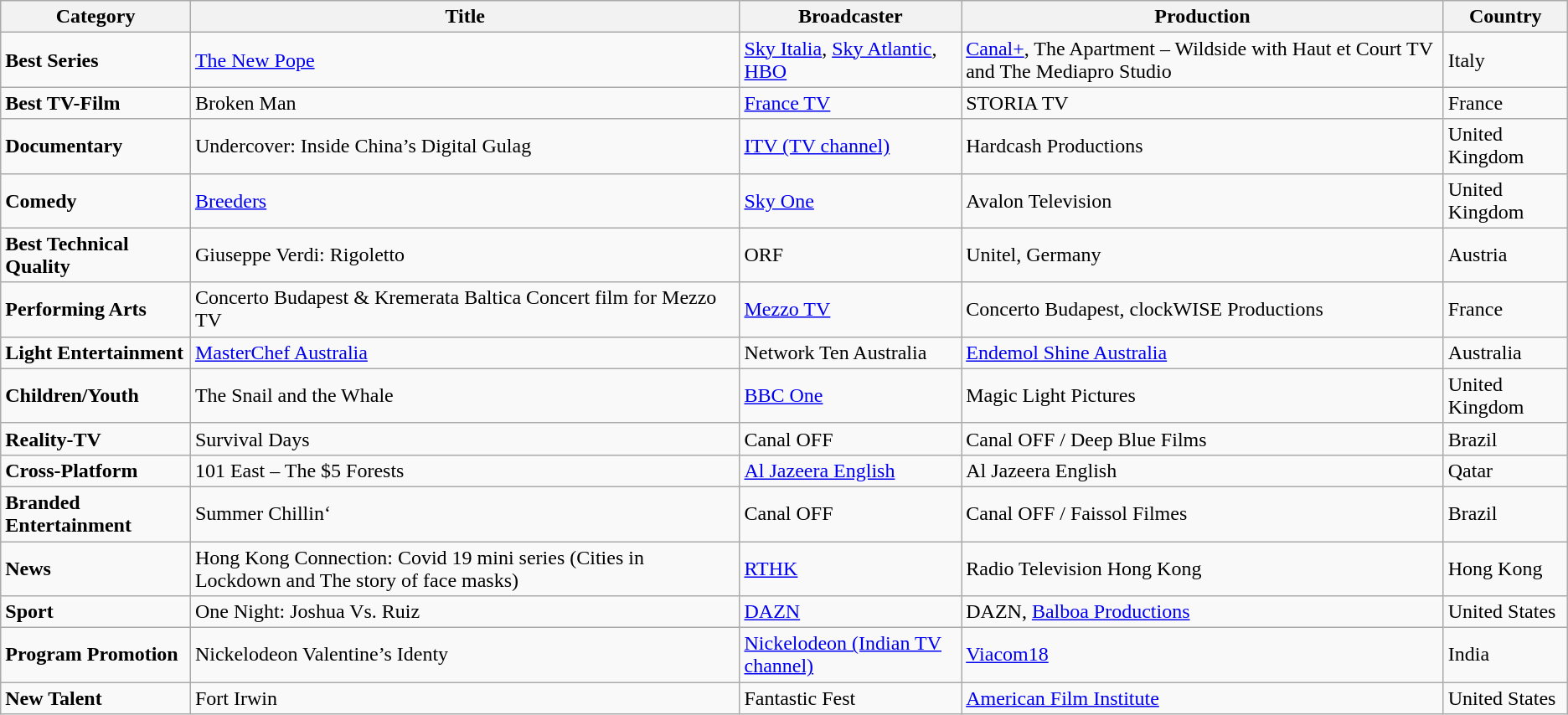<table class="wikitable">
<tr>
<th>Category</th>
<th>Title</th>
<th>Broadcaster</th>
<th>Production</th>
<th>Country</th>
</tr>
<tr>
<td><strong>Best Series</strong></td>
<td><a href='#'>The New Pope</a></td>
<td><a href='#'>Sky Italia</a>, <a href='#'>Sky Atlantic</a>, <a href='#'>HBO</a></td>
<td><a href='#'>Canal+</a>, The Apartment – Wildside with Haut et Court TV and The Mediapro Studio</td>
<td>Italy</td>
</tr>
<tr>
<td><strong>Best TV-Film</strong></td>
<td>Broken Man</td>
<td><a href='#'>France TV</a></td>
<td>STORIA TV</td>
<td>France</td>
</tr>
<tr>
<td><strong>Documentary</strong></td>
<td>Undercover: Inside China’s Digital Gulag</td>
<td><a href='#'>ITV (TV channel)</a></td>
<td>Hardcash Productions</td>
<td>United Kingdom</td>
</tr>
<tr>
<td><strong>Comedy</strong></td>
<td><a href='#'>Breeders</a></td>
<td><a href='#'>Sky One</a></td>
<td>Avalon Television</td>
<td>United Kingdom</td>
</tr>
<tr>
<td><strong>Best Technical Quality</strong></td>
<td>Giuseppe Verdi: Rigoletto</td>
<td>ORF</td>
<td>Unitel, Germany</td>
<td>Austria</td>
</tr>
<tr>
<td><strong>Performing Arts</strong></td>
<td>Concerto Budapest & Kremerata Baltica Concert film for Mezzo TV</td>
<td><a href='#'>Mezzo TV</a></td>
<td>Concerto Budapest, clockWISE Productions</td>
<td>France</td>
</tr>
<tr>
<td><strong>Light Entertainment</strong></td>
<td><a href='#'>MasterChef Australia</a></td>
<td>Network Ten Australia</td>
<td><a href='#'>Endemol Shine Australia</a></td>
<td>Australia</td>
</tr>
<tr>
<td><strong>Children/Youth</strong></td>
<td>The Snail and the Whale</td>
<td><a href='#'>BBC One</a></td>
<td>Magic Light Pictures</td>
<td>United Kingdom</td>
</tr>
<tr>
<td><strong>Reality-TV</strong></td>
<td>Survival Days</td>
<td>Canal OFF</td>
<td>Canal OFF / Deep Blue Films</td>
<td>Brazil</td>
</tr>
<tr>
<td><strong>Cross-Platform</strong></td>
<td>101 East – The $5 Forests</td>
<td><a href='#'>Al Jazeera English</a></td>
<td>Al Jazeera English</td>
<td>Qatar</td>
</tr>
<tr>
<td><strong>Branded Entertainment</strong></td>
<td>Summer Chillin‘</td>
<td>Canal OFF</td>
<td>Canal OFF / Faissol Filmes</td>
<td>Brazil</td>
</tr>
<tr>
<td><strong>News</strong></td>
<td>Hong Kong Connection: Covid 19 mini series (Cities in Lockdown and The story of face masks)</td>
<td><a href='#'>RTHK</a></td>
<td>Radio Television Hong Kong</td>
<td>Hong Kong</td>
</tr>
<tr>
<td><strong>Sport</strong></td>
<td>One Night: Joshua Vs. Ruiz</td>
<td><a href='#'>DAZN</a></td>
<td>DAZN, <a href='#'>Balboa Productions</a></td>
<td>United States</td>
</tr>
<tr>
<td><strong>Program Promotion</strong></td>
<td>Nickelodeon Valentine’s Identy</td>
<td><a href='#'>Nickelodeon (Indian TV channel)</a></td>
<td><a href='#'>Viacom18</a></td>
<td>India</td>
</tr>
<tr>
<td><strong>New Talent</strong></td>
<td>Fort Irwin</td>
<td>Fantastic Fest</td>
<td><a href='#'>American Film Institute</a></td>
<td>United States</td>
</tr>
</table>
